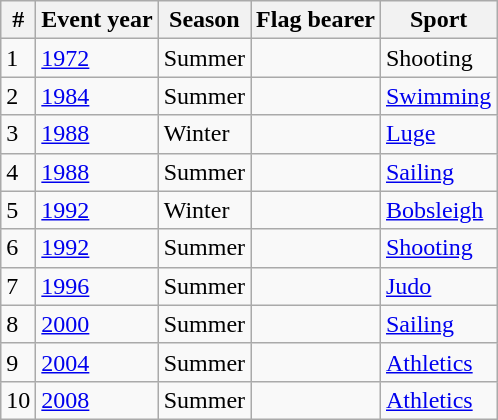<table class="wikitable sortable">
<tr>
<th>#</th>
<th>Event year</th>
<th>Season</th>
<th>Flag bearer</th>
<th>Sport</th>
</tr>
<tr>
<td>1</td>
<td><a href='#'>1972</a></td>
<td>Summer</td>
<td></td>
<td>Shooting</td>
</tr>
<tr>
<td>2</td>
<td><a href='#'>1984</a></td>
<td>Summer</td>
<td></td>
<td><a href='#'>Swimming</a></td>
</tr>
<tr>
<td>3</td>
<td><a href='#'>1988</a></td>
<td>Winter</td>
<td></td>
<td><a href='#'>Luge</a></td>
</tr>
<tr>
<td>4</td>
<td><a href='#'>1988</a></td>
<td>Summer</td>
<td></td>
<td><a href='#'>Sailing</a></td>
</tr>
<tr>
<td>5</td>
<td><a href='#'>1992</a></td>
<td>Winter</td>
<td></td>
<td><a href='#'>Bobsleigh</a></td>
</tr>
<tr>
<td>6</td>
<td><a href='#'>1992</a></td>
<td>Summer</td>
<td></td>
<td><a href='#'>Shooting</a></td>
</tr>
<tr>
<td>7</td>
<td><a href='#'>1996</a></td>
<td>Summer</td>
<td></td>
<td><a href='#'>Judo</a></td>
</tr>
<tr>
<td>8</td>
<td><a href='#'>2000</a></td>
<td>Summer</td>
<td></td>
<td><a href='#'>Sailing</a></td>
</tr>
<tr>
<td>9</td>
<td><a href='#'>2004</a></td>
<td>Summer</td>
<td></td>
<td><a href='#'>Athletics</a></td>
</tr>
<tr>
<td>10</td>
<td><a href='#'>2008</a></td>
<td>Summer</td>
<td></td>
<td><a href='#'>Athletics</a></td>
</tr>
</table>
